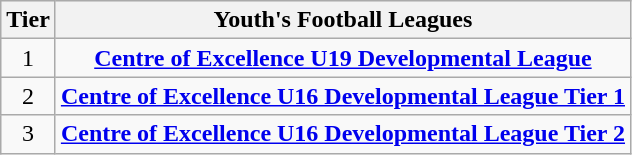<table class="wikitable" style="text-align: center;">
<tr style="background:#efefef;">
<th>Tier</th>
<th colspan=2>Youth's Football Leagues</th>
</tr>
<tr>
<td>1</td>
<td colspan=2><strong><a href='#'>Centre of Excellence U19 Developmental League</a></strong></td>
</tr>
<tr>
<td>2</td>
<td colspan=2><strong><a href='#'>Centre of Excellence U16 Developmental League Tier 1</a></strong></td>
</tr>
<tr>
<td>3</td>
<td colspan=2><strong><a href='#'>Centre of Excellence U16 Developmental League Tier 2</a></strong></td>
</tr>
</table>
